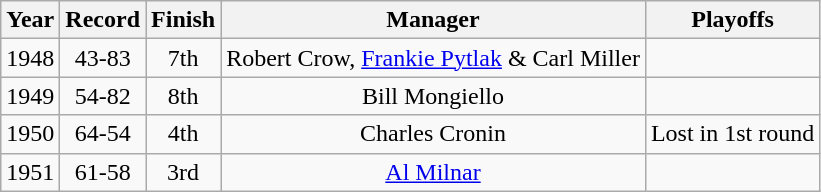<table class="wikitable">
<tr>
<th>Year</th>
<th>Record</th>
<th>Finish</th>
<th>Manager</th>
<th>Playoffs</th>
</tr>
<tr align=center>
<td>1948</td>
<td>43-83</td>
<td>7th</td>
<td>Robert Crow, <a href='#'>Frankie Pytlak</a> & Carl Miller</td>
<td></td>
</tr>
<tr align=center>
<td>1949</td>
<td>54-82</td>
<td>8th</td>
<td>Bill Mongiello</td>
<td></td>
</tr>
<tr align=center>
<td>1950</td>
<td>64-54</td>
<td>4th</td>
<td>Charles Cronin</td>
<td>Lost in 1st round</td>
</tr>
<tr align=center>
<td>1951</td>
<td>61-58</td>
<td>3rd</td>
<td><a href='#'>Al Milnar</a></td>
<td></td>
</tr>
</table>
